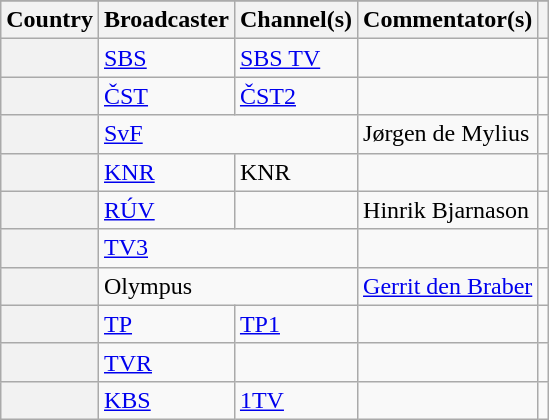<table class="wikitable plainrowheaders">
<tr>
</tr>
<tr>
<th scope="col">Country</th>
<th scope="col">Broadcaster</th>
<th scope="col">Channel(s)</th>
<th scope="col">Commentator(s)</th>
<th scope="col"></th>
</tr>
<tr>
<th scope="row"></th>
<td><a href='#'>SBS</a></td>
<td><a href='#'>SBS TV</a></td>
<td></td>
<td style="text-align:center"></td>
</tr>
<tr>
<th scope="row"></th>
<td><a href='#'>ČST</a></td>
<td><a href='#'>ČST2</a></td>
<td></td>
<td style="text-align:center"></td>
</tr>
<tr>
<th scope="row"></th>
<td colspan="2"><a href='#'>SvF</a></td>
<td>Jørgen de Mylius</td>
<td style="text-align:center"></td>
</tr>
<tr>
<th scope="row"></th>
<td><a href='#'>KNR</a></td>
<td>KNR</td>
<td></td>
<td style="text-align:center"></td>
</tr>
<tr>
<th scope="row"></th>
<td><a href='#'>RÚV</a></td>
<td></td>
<td>Hinrik Bjarnason</td>
<td style="text-align:center"></td>
</tr>
<tr>
<th scope="row"></th>
<td colspan="2"><a href='#'>TV3</a></td>
<td></td>
<td style="text-align:center"></td>
</tr>
<tr>
<th scope="row"></th>
<td colspan="2">Olympus</td>
<td><a href='#'>Gerrit den Braber</a></td>
<td style="text-align:center"></td>
</tr>
<tr>
<th scope="row"></th>
<td><a href='#'>TP</a></td>
<td><a href='#'>TP1</a></td>
<td></td>
<td style="text-align:center"></td>
</tr>
<tr>
<th scope="row"></th>
<td><a href='#'>TVR</a></td>
<td></td>
<td></td>
<td style="text-align:center"></td>
</tr>
<tr>
<th scope="row"></th>
<td><a href='#'>KBS</a></td>
<td><a href='#'>1TV</a></td>
<td></td>
<td style="text-align:center"></td>
</tr>
</table>
